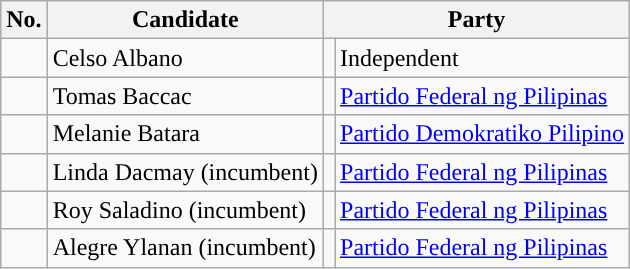<table class="wikitable sortable" style="text-align:left;">
<tr>
<th>No.</th>
<th>Candidate</th>
<th colspan="2">Party</th>
</tr>
<tr>
<td></td>
<td>Celso Albano</td>
<td></td>
<td>Independent</td>
</tr>
<tr>
<td></td>
<td>Tomas Baccac</td>
<td></td>
<td><a href='#'>Partido Federal ng Pilipinas</a></td>
</tr>
<tr>
<td></td>
<td>Melanie Batara</td>
<td></td>
<td><a href='#'>Partido Demokratiko Pilipino</a></td>
</tr>
<tr>
<td></td>
<td>Linda Dacmay (incumbent)</td>
<td></td>
<td><a href='#'>Partido Federal ng Pilipinas</a></td>
</tr>
<tr>
<td></td>
<td>Roy Saladino (incumbent)</td>
<td></td>
<td><a href='#'>Partido Federal ng Pilipinas</a></td>
</tr>
<tr>
<td></td>
<td>Alegre Ylanan (incumbent)</td>
<td></td>
<td><a href='#'>Partido Federal ng Pilipinas</a></td>
</tr>
</table>
